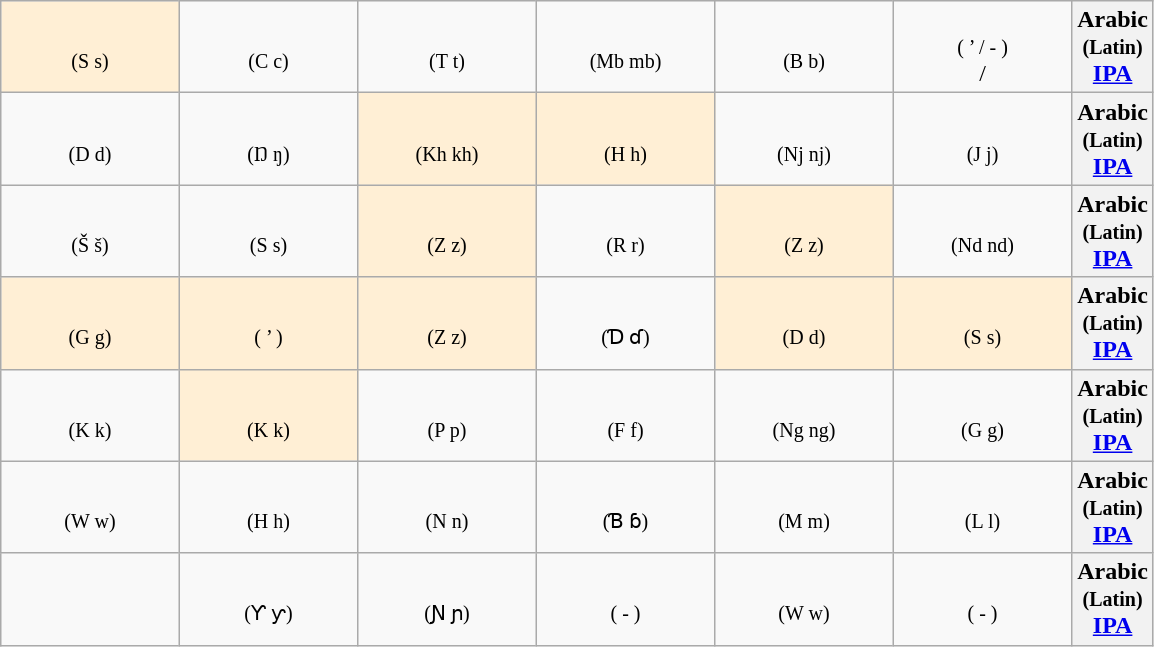<table class="wikitable Unicode" dir="rtl">
<tr>
<th>Arabic<br><small>(Latin)</small><br><a href='#'>IPA</a></th>
<td style="width:7em; text-align:center; padding: 3px;"><span></span><br><small>‌( - / ’ )</small><br>/</td>
<td style="width:7em; text-align:center; padding: 3px;"><span></span><br><small>(B b)</small><br></td>
<td style="width:7em; text-align:center; padding: 3px;"><span></span><br><small>(Mb mb)</small><br></td>
<td style="width:7em; text-align:center; padding: 3px;"><span></span><br><small>(T t)</small><br></td>
<td style="width:7em; text-align:center; padding: 3px;"><span></span><br><small>(C c)</small><br></td>
<td style="width:7em; text-align:center; padding: 3px;" bgcolor="#FFEFD5"><span></span><br><small>(S s)</small><br></td>
</tr>
<tr>
<th>Arabic<br><small>(Latin)</small><br><a href='#'>IPA</a></th>
<td style="width:7em; text-align:center; padding: 3px;"><span></span><br><small>(J j)</small><br></td>
<td style="width:7em; text-align:center; padding: 3px;"><span></span><br><small>(Nj nj)</small><br></td>
<td style="width:7em; text-align:center; padding: 3px;" bgcolor="#FFEFD5"><span></span><br><small>(H h)</small><br></td>
<td style="width:7em; text-align:center; padding: 3px;" bgcolor="#FFEFD5"><span></span><br><small>(Kh kh)</small><br></td>
<td style="width:7em; text-align:center; padding: 3px;"><span></span><br><small>(Ŋ ŋ)</small><br></td>
<td style="width:7em; text-align:center; padding: 3px;"><span></span><br><small>(D d)</small><br></td>
</tr>
<tr>
<th>Arabic<br><small>(Latin)</small><br><a href='#'>IPA</a></th>
<td style="width:7em; text-align:center; padding: 3px;"><span></span><br><small>(Nd nd)</small><br></td>
<td style="width:7em; text-align:center; padding: 3px;" bgcolor="#FFEFD5"><span></span><br><small>(Z z)</small><br></td>
<td style="width:7em; text-align:center; padding: 3px;"><span></span><br><small>(R r)</small><br></td>
<td style="width:7em; text-align:center; padding: 3px;" bgcolor="#FFEFD5"><span></span><br><small>(Z z)</small><br></td>
<td style="width:7em; text-align:center; padding: 3px;"><span></span><br><small>(S s)</small><br></td>
<td style="width:7em; text-align:center; padding: 3px;"><span></span><br><small>(Š š)</small><br></td>
</tr>
<tr>
<th>Arabic<br><small>(Latin)</small><br><a href='#'>IPA</a></th>
<td style="width:7em; text-align:center; padding: 3px;" bgcolor="#FFEFD5"><span></span><br><small>(S s)</small><br></td>
<td style="width:7em; text-align:center; padding: 3px;" bgcolor="#FFEFD5"><span></span><br><small>(D d)</small><br></td>
<td style="width:7em; text-align:center; padding: 3px;"><span></span><br><small>(Ɗ ɗ)</small><br></td>
<td style="width:7em; text-align:center; padding: 3px;" bgcolor="#FFEFD5"><span></span><br><small>(Z z)</small><br></td>
<td style="width:7em; text-align:center; padding: 3px;" bgcolor="#FFEFD5"><span></span><br><small>( ’ )</small><br></td>
<td style="width:7em; text-align:center; padding: 3px;" bgcolor="#FFEFD5"><span></span><br><small>(G g)</small><br></td>
</tr>
<tr>
<th>Arabic<br><small>(Latin)</small><br><a href='#'>IPA</a></th>
<td style="width:7em; text-align:center; padding: 3px;"><span></span><br><small>(G g)</small><br></td>
<td style="width:7em; text-align:center; padding: 3px;"><span></span><br><small>(Ng ng)</small><br></td>
<td style="width:7em; text-align:center; padding: 3px;"><span></span><br><small>(F f)</small><br></td>
<td style="width:7em; text-align:center; padding: 3px;"><span></span><br><small>(P p)</small><br></td>
<td style="width:7em; text-align:center; padding: 3px;" bgcolor="#FFEFD5"><span></span><br><small>(K k)</small><br></td>
<td style="width:7em; text-align:center; padding: 3px;"><span></span><br><small>(K k)</small><br></td>
</tr>
<tr>
<th>Arabic<br><small>(Latin)</small><br><a href='#'>IPA</a></th>
<td style="width:7em; text-align:center; padding: 3px;"><span></span><br><small>(L l)</small><br></td>
<td style="width:7em; text-align:center; padding: 3px;"><span></span><br><small>(M m)</small><br></td>
<td style="width:7em; text-align:center; padding: 3px;"><span></span><br><small>(Ɓ ɓ)</small><br></td>
<td style="width:7em; text-align:center; padding: 3px;"><span></span><br><small>(N n)</small><br></td>
<td style="width:7em; text-align:center; padding: 3px;"><span></span><br><small>(H h)</small><br></td>
<td style="width:7em; text-align:center; padding: 3px;"><span></span><br><small>(W w)</small><br></td>
</tr>
<tr>
<th>Arabic<br><small>(Latin)</small><br><a href='#'>IPA</a></th>
<td style="width:7em; text-align:center; padding: 3px;"><span></span><br><small>( - )</small><br></td>
<td style="width:7em; text-align:center; padding: 3px;"><span></span><br><small>(W w)</small><br></td>
<td style="width:7em; text-align:center; padding: 3px;"><span></span><br><small>( - )</small><br></td>
<td style="width:7em; text-align:center; padding: 3px;"><span></span><br><small>(Ɲ ɲ)</small><br></td>
<td style="width:7em; text-align:center; padding: 3px;"><span></span><br><small>(Ƴ ƴ)</small><br></td>
</tr>
</table>
